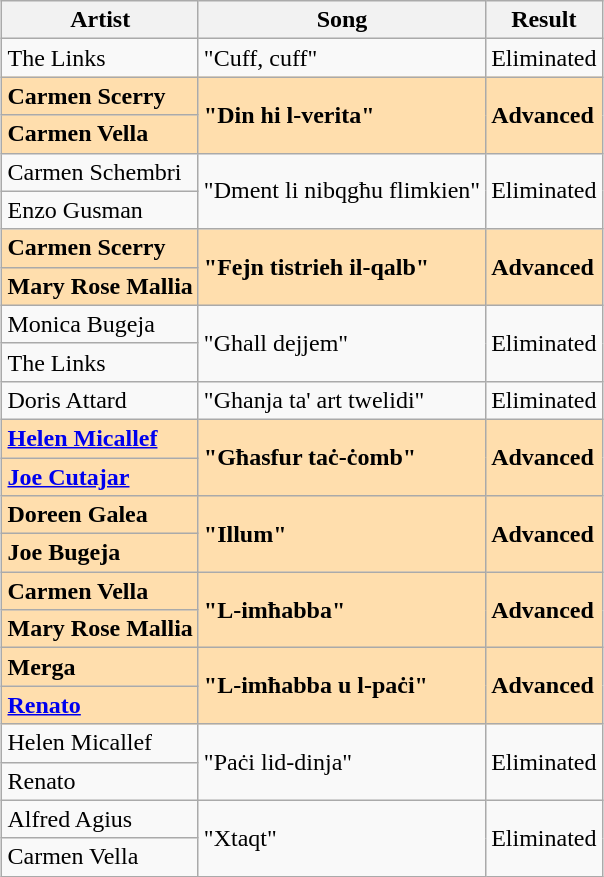<table class="sortable wikitable" style="margin: 1em auto 1em auto">
<tr>
<th>Artist</th>
<th>Song</th>
<th>Result</th>
</tr>
<tr>
<td>The Links</td>
<td>"Cuff, cuff"</td>
<td>Eliminated</td>
</tr>
<tr style="font-weight:bold; background:navajowhite;">
<td>Carmen Scerry</td>
<td rowspan="2">"Din hi l-verita"</td>
<td rowspan="2">Advanced</td>
</tr>
<tr style="font-weight:bold; background:navajowhite;">
<td>Carmen Vella</td>
</tr>
<tr>
<td>Carmen Schembri</td>
<td rowspan="2">"Dment li nibqgħu flimkien"</td>
<td rowspan="2">Eliminated</td>
</tr>
<tr>
<td>Enzo Gusman</td>
</tr>
<tr style="font-weight:bold; background:navajowhite;">
<td>Carmen Scerry</td>
<td rowspan="2">"Fejn tistrieh il-qalb"</td>
<td rowspan="2">Advanced</td>
</tr>
<tr style="font-weight:bold; background:navajowhite;">
<td>Mary Rose Mallia</td>
</tr>
<tr>
<td>Monica Bugeja</td>
<td rowspan="2">"Ghall dejjem"</td>
<td rowspan="2">Eliminated</td>
</tr>
<tr>
<td>The Links</td>
</tr>
<tr>
<td>Doris Attard</td>
<td>"Ghanja ta' art twelidi"</td>
<td>Eliminated</td>
</tr>
<tr style="font-weight:bold; background:navajowhite;">
<td><a href='#'>Helen Micallef</a></td>
<td rowspan="2">"Għasfur taċ-ċomb"</td>
<td rowspan="2">Advanced</td>
</tr>
<tr style="font-weight:bold; background:navajowhite;">
<td><a href='#'>Joe Cutajar</a></td>
</tr>
<tr style="font-weight:bold; background:navajowhite;">
<td>Doreen Galea</td>
<td rowspan="2">"Illum"</td>
<td rowspan="2">Advanced</td>
</tr>
<tr style="font-weight:bold; background:navajowhite;">
<td>Joe Bugeja</td>
</tr>
<tr style="font-weight:bold; background:navajowhite;">
<td>Carmen Vella</td>
<td rowspan="2">"L-imħabba"</td>
<td rowspan="2">Advanced</td>
</tr>
<tr style="font-weight:bold; background:navajowhite;">
<td>Mary Rose Mallia</td>
</tr>
<tr style="font-weight:bold; background:navajowhite;">
<td>Merga</td>
<td rowspan="2">"L-imħabba u l-paċi"</td>
<td rowspan="2">Advanced</td>
</tr>
<tr style="font-weight:bold; background:navajowhite;">
<td><a href='#'>Renato</a></td>
</tr>
<tr>
<td>Helen Micallef</td>
<td rowspan="2">"Paċi lid-dinja"</td>
<td rowspan="2">Eliminated</td>
</tr>
<tr>
<td>Renato</td>
</tr>
<tr>
<td>Alfred Agius</td>
<td rowspan="2">"Xtaqt"</td>
<td rowspan="2">Eliminated</td>
</tr>
<tr>
<td>Carmen Vella</td>
</tr>
</table>
